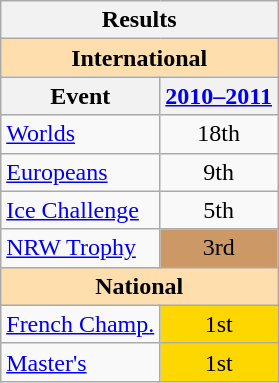<table class="wikitable" style="text-align:center">
<tr>
<th colspan=2 align=center><strong>Results</strong></th>
</tr>
<tr>
<th style="background-color: #ffdead; " colspan=2 align=center><strong>International</strong></th>
</tr>
<tr>
<th>Event</th>
<th><a href='#'>2010–2011</a></th>
</tr>
<tr>
<td align=left><a href='#'>Worlds</a></td>
<td>18th</td>
</tr>
<tr>
<td align=left><a href='#'>Europeans</a></td>
<td>9th</td>
</tr>
<tr>
<td align=left><a href='#'>Ice Challenge</a></td>
<td>5th</td>
</tr>
<tr>
<td align=left><a href='#'>NRW Trophy</a></td>
<td bgcolor=cc9966>3rd</td>
</tr>
<tr>
<th style="background-color: #ffdead; " colspan=2 align=center><strong>National</strong></th>
</tr>
<tr>
<td align=left><a href='#'>French Champ.</a></td>
<td bgcolor=gold>1st</td>
</tr>
<tr>
<td align=left><a href='#'>Master's</a></td>
<td bgcolor=gold>1st</td>
</tr>
</table>
